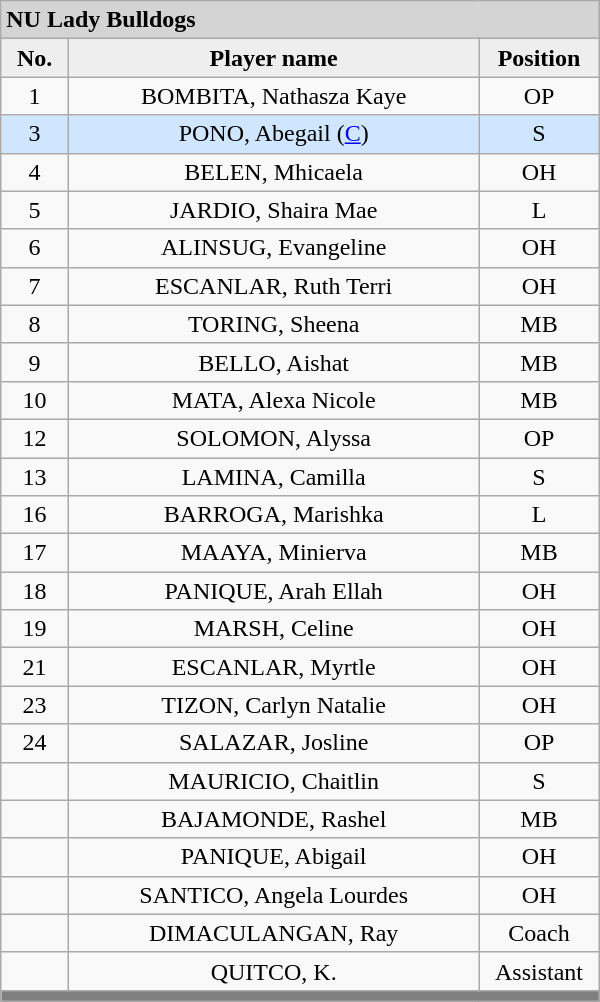<table class='wikitable mw-collapsible mw-collapsed' style='text-align: center; font-size: 100%; width: 400px; border: none;'>
<tr>
<th style="background:#D4D4D4; text-align:left;" colspan=3> NU Lady Bulldogs</th>
</tr>
<tr style="background:#EEEEEE; font-weight:bold;">
<td width=5%>No.</td>
<td width=40%>Player name</td>
<td width=5%>Position</td>
</tr>
<tr>
<td>1</td>
<td>BOMBITA, Nathasza Kaye</td>
<td>OP</td>
</tr>
<tr style="background: #D0E6FF">
<td>3</td>
<td>PONO, Abegail (<a href='#'>C</a>)</td>
<td>S</td>
</tr>
<tr>
<td>4</td>
<td>BELEN, Mhicaela</td>
<td>OH</td>
</tr>
<tr>
<td>5</td>
<td>JARDIO, Shaira Mae</td>
<td>L</td>
</tr>
<tr>
<td>6</td>
<td>ALINSUG, Evangeline</td>
<td>OH</td>
</tr>
<tr>
<td>7</td>
<td>ESCANLAR, Ruth Terri</td>
<td>OH</td>
</tr>
<tr>
<td>8</td>
<td>TORING, Sheena</td>
<td>MB</td>
</tr>
<tr>
<td>9</td>
<td>BELLO, Aishat</td>
<td>MB</td>
</tr>
<tr>
<td>10</td>
<td>MATA, Alexa Nicole</td>
<td>MB</td>
</tr>
<tr>
<td>12</td>
<td>SOLOMON, Alyssa</td>
<td>OP</td>
</tr>
<tr>
<td>13</td>
<td>LAMINA, Camilla</td>
<td>S</td>
</tr>
<tr>
<td>16</td>
<td>BARROGA, Marishka</td>
<td>L</td>
</tr>
<tr>
<td>17</td>
<td>MAAYA, Minierva</td>
<td>MB</td>
</tr>
<tr>
<td>18</td>
<td>PANIQUE, Arah Ellah</td>
<td>OH</td>
</tr>
<tr>
<td>19</td>
<td>MARSH, Celine</td>
<td>OH</td>
</tr>
<tr>
<td>21</td>
<td>ESCANLAR, Myrtle</td>
<td>OH</td>
</tr>
<tr>
<td>23</td>
<td>TIZON, Carlyn Natalie</td>
<td>OH</td>
</tr>
<tr>
<td>24</td>
<td>SALAZAR, Josline</td>
<td>OP</td>
</tr>
<tr>
<td></td>
<td>MAURICIO, Chaitlin</td>
<td>S</td>
</tr>
<tr>
<td></td>
<td>BAJAMONDE, Rashel</td>
<td>MB</td>
</tr>
<tr>
<td></td>
<td>PANIQUE, Abigail</td>
<td>OH</td>
</tr>
<tr>
<td></td>
<td>SANTICO, Angela Lourdes</td>
<td>OH</td>
</tr>
<tr>
<td></td>
<td>DIMACULANGAN, Ray</td>
<td>Coach</td>
</tr>
<tr>
<td></td>
<td>QUITCO, K.</td>
<td>Assistant</td>
</tr>
<tr>
<th style='background: grey;' colspan=3></th>
</tr>
</table>
